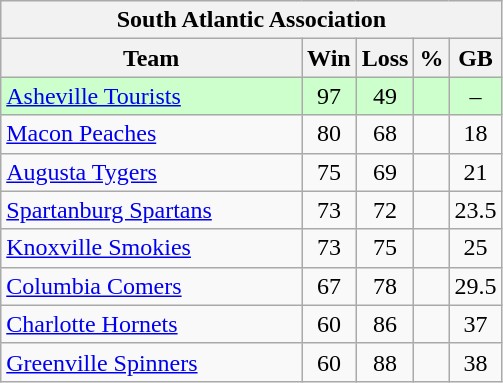<table class="wikitable">
<tr>
<th colspan="5">South Atlantic Association</th>
</tr>
<tr>
<th width="60%">Team</th>
<th>Win</th>
<th>Loss</th>
<th>%</th>
<th>GB</th>
</tr>
<tr align=center bgcolor=ccffcc>
<td align=left><a href='#'>Asheville Tourists</a></td>
<td>97</td>
<td>49</td>
<td></td>
<td>–</td>
</tr>
<tr align=center>
<td align=left><a href='#'>Macon Peaches</a></td>
<td>80</td>
<td>68</td>
<td></td>
<td>18</td>
</tr>
<tr align=center>
<td align=left><a href='#'>Augusta Tygers</a></td>
<td>75</td>
<td>69</td>
<td></td>
<td>21</td>
</tr>
<tr align=center>
<td align=left><a href='#'>Spartanburg Spartans</a></td>
<td>73</td>
<td>72</td>
<td></td>
<td>23.5</td>
</tr>
<tr align=center>
<td align=left><a href='#'>Knoxville Smokies</a></td>
<td>73</td>
<td>75</td>
<td></td>
<td>25</td>
</tr>
<tr align=center>
<td align=left><a href='#'>Columbia Comers</a></td>
<td>67</td>
<td>78</td>
<td></td>
<td>29.5</td>
</tr>
<tr align=center>
<td align=left><a href='#'>Charlotte Hornets</a></td>
<td>60</td>
<td>86</td>
<td></td>
<td>37</td>
</tr>
<tr align=center>
<td align=left><a href='#'>Greenville Spinners</a></td>
<td>60</td>
<td>88</td>
<td></td>
<td>38</td>
</tr>
</table>
